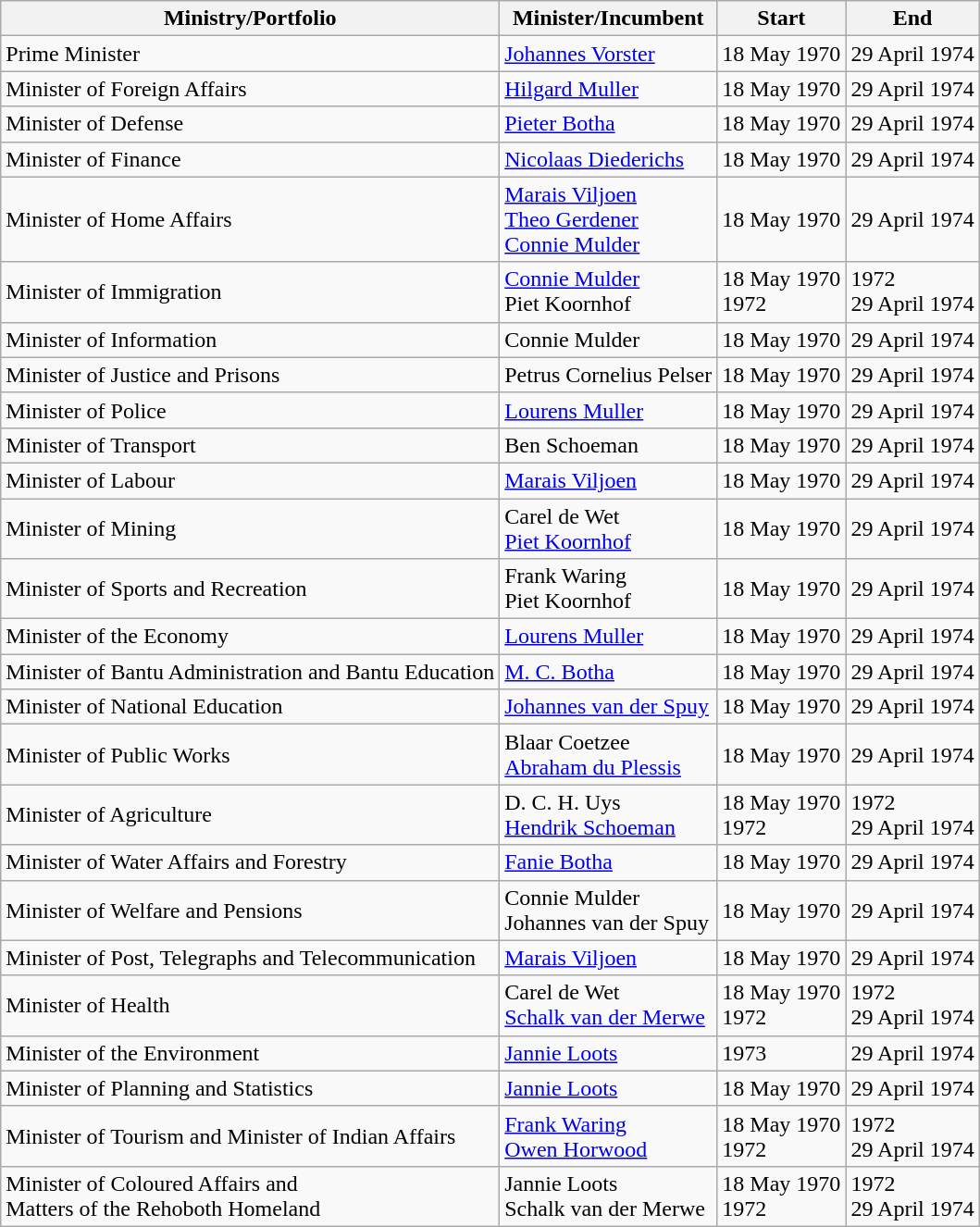<table class="wikitable">
<tr>
<th>Ministry/Portfolio</th>
<th>Minister/Incumbent</th>
<th>Start</th>
<th>End</th>
</tr>
<tr>
<td>Prime Minister</td>
<td><a href='#'>Johannes Vorster</a></td>
<td>18 May 1970</td>
<td>29 April 1974</td>
</tr>
<tr>
<td>Minister of Foreign Affairs</td>
<td><a href='#'>Hilgard Muller</a></td>
<td>18 May 1970</td>
<td>29 April 1974</td>
</tr>
<tr>
<td>Minister of Defense</td>
<td><a href='#'>Pieter Botha</a></td>
<td>18 May 1970</td>
<td>29 April 1974</td>
</tr>
<tr>
<td>Minister of Finance</td>
<td><a href='#'>Nicolaas Diederichs</a></td>
<td>18 May 1970</td>
<td>29 April 1974</td>
</tr>
<tr>
<td>Minister of Home Affairs</td>
<td><a href='#'>Marais Viljoen</a><br><a href='#'>Theo Gerdener</a><br><a href='#'>Connie Mulder</a></td>
<td>18 May 1970</td>
<td>29 April 1974</td>
</tr>
<tr>
<td>Minister of Immigration</td>
<td><a href='#'>Connie Mulder</a><br>Piet Koornhof</td>
<td>18 May 1970<br>1972</td>
<td>1972<br>29 April 1974</td>
</tr>
<tr>
<td>Minister of Information</td>
<td>Connie Mulder</td>
<td>18 May 1970</td>
<td>29 April 1974</td>
</tr>
<tr>
<td>Minister of Justice and Prisons</td>
<td>Petrus Cornelius Pelser</td>
<td>18 May 1970</td>
<td>29 April 1974</td>
</tr>
<tr>
<td>Minister of Police</td>
<td><a href='#'>Lourens Muller</a></td>
<td>18 May 1970</td>
<td>29 April 1974</td>
</tr>
<tr>
<td>Minister of Transport</td>
<td>Ben Schoeman</td>
<td>18 May 1970</td>
<td>29 April 1974</td>
</tr>
<tr>
<td>Minister of Labour</td>
<td><a href='#'>Marais Viljoen</a></td>
<td>18 May 1970</td>
<td>29 April 1974</td>
</tr>
<tr>
<td>Minister of Mining</td>
<td>Carel de Wet<br><a href='#'>Piet Koornhof</a></td>
<td>18 May 1970</td>
<td>29 April 1974</td>
</tr>
<tr>
<td>Minister of Sports and Recreation</td>
<td>Frank Waring<br>Piet Koornhof</td>
<td>18 May 1970</td>
<td>29 April 1974</td>
</tr>
<tr>
<td>Minister of the Economy</td>
<td><a href='#'>Lourens Muller</a></td>
<td>18 May 1970</td>
<td>29 April 1974</td>
</tr>
<tr>
<td>Minister of Bantu Administration and Bantu Education</td>
<td><a href='#'>M. C. Botha</a></td>
<td>18 May 1970</td>
<td>29 April 1974</td>
</tr>
<tr>
<td>Minister of National Education</td>
<td><a href='#'>Johannes van der Spuy</a></td>
<td>18 May 1970</td>
<td>29 April 1974</td>
</tr>
<tr>
<td>Minister of Public Works</td>
<td>Blaar Coetzee<br><a href='#'>Abraham du Plessis</a></td>
<td>18 May 1970</td>
<td>29 April 1974</td>
</tr>
<tr>
<td>Minister of Agriculture</td>
<td>D. C. H. Uys<br><a href='#'>Hendrik Schoeman</a></td>
<td>18 May 1970<br>1972</td>
<td>1972<br>29 April 1974</td>
</tr>
<tr>
<td>Minister of Water Affairs and Forestry</td>
<td><a href='#'>Fanie Botha</a></td>
<td>18 May 1970</td>
<td>29 April 1974</td>
</tr>
<tr>
<td>Minister of Welfare and Pensions</td>
<td>Connie Mulder<br>Johannes van der Spuy</td>
<td>18 May 1970</td>
<td>29 April 1974</td>
</tr>
<tr>
<td>Minister of Post, Telegraphs and Telecommunication</td>
<td><a href='#'>Marais Viljoen</a></td>
<td>18 May 1970</td>
<td>29 April 1974</td>
</tr>
<tr>
<td>Minister of Health</td>
<td>Carel de Wet<br><a href='#'>Schalk van der Merwe</a></td>
<td>18 May 1970<br>1972</td>
<td>1972<br>29 April 1974</td>
</tr>
<tr>
<td>Minister of the Environment</td>
<td><a href='#'>Jannie Loots</a></td>
<td>1973</td>
<td>29 April 1974</td>
</tr>
<tr>
<td>Minister of Planning and Statistics</td>
<td><a href='#'>Jannie Loots</a></td>
<td>18 May 1970</td>
<td>29 April 1974</td>
</tr>
<tr>
<td>Minister of Tourism and Minister of Indian Affairs</td>
<td><a href='#'>Frank Waring</a><br><a href='#'>Owen Horwood</a></td>
<td>18 May 1970<br>1972</td>
<td>1972<br>29 April 1974</td>
</tr>
<tr>
<td>Minister of Coloured Affairs and<br>Matters of the  Rehoboth Homeland</td>
<td>Jannie Loots<br>Schalk van der Merwe</td>
<td>18 May 1970<br>1972</td>
<td>1972<br>29 April 1974</td>
</tr>
</table>
